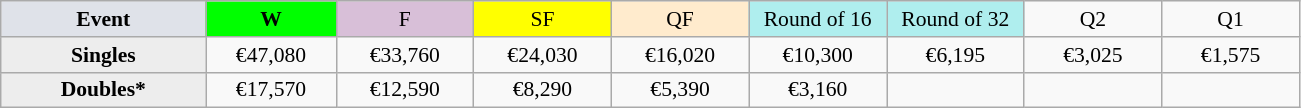<table class=wikitable style=font-size:90%;text-align:center>
<tr>
<td style="width:130px; background:#dfe2e9;"><strong>Event</strong></td>
<td style="width:80px; background:lime;"><strong>W</strong></td>
<td style="width:85px; background:thistle;">F</td>
<td style="width:85px; background:#ff0;">SF</td>
<td style="width:85px; background:#ffebcd;">QF</td>
<td style="width:85px; background:#afeeee;">Round of 16</td>
<td style="width:85px; background:#afeeee;">Round of 32</td>
<td width=85>Q2</td>
<td width=85>Q1</td>
</tr>
<tr>
<td style="background:#ededed;"><strong>Singles</strong></td>
<td>€47,080</td>
<td>€33,760</td>
<td>€24,030</td>
<td>€16,020</td>
<td>€10,300</td>
<td>€6,195</td>
<td>€3,025</td>
<td>€1,575</td>
</tr>
<tr>
<td style="background:#ededed;"><strong>Doubles*</strong></td>
<td>€17,570</td>
<td>€12,590</td>
<td>€8,290</td>
<td>€5,390</td>
<td>€3,160</td>
<td></td>
<td></td>
<td></td>
</tr>
</table>
